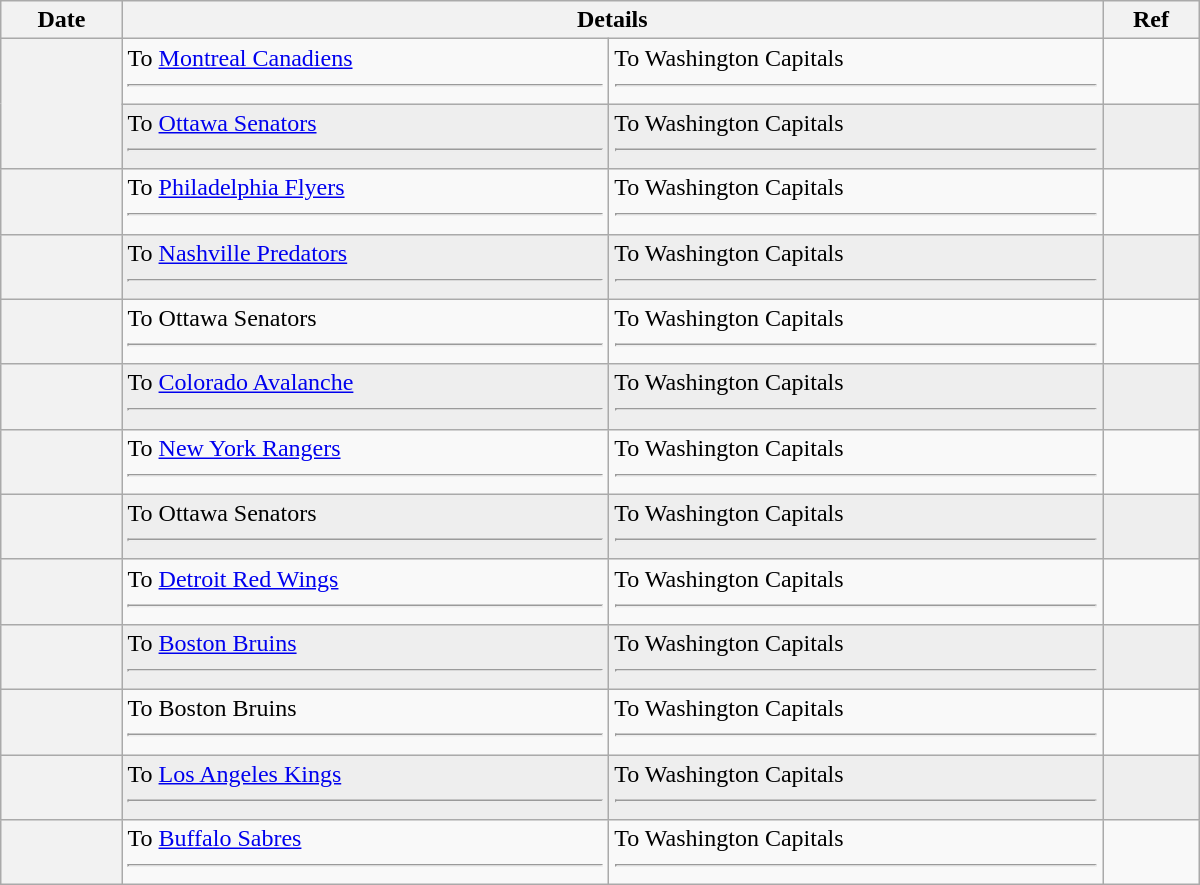<table class="wikitable plainrowheaders" style="width: 50em;">
<tr>
<th scope="col">Date</th>
<th scope="col" colspan="2">Details</th>
<th scope="col">Ref</th>
</tr>
<tr>
<th scope="row" rowspan=2></th>
<td valign="top">To <a href='#'>Montreal Canadiens</a> <hr></td>
<td valign="top">To Washington Capitals <hr></td>
<td></td>
</tr>
<tr bgcolor="#eeeeee">
<td valign="top">To <a href='#'>Ottawa Senators</a> <hr></td>
<td valign="top">To Washington Capitals <hr></td>
<td></td>
</tr>
<tr>
<th scope="row"></th>
<td valign="top">To <a href='#'>Philadelphia Flyers</a> <hr></td>
<td valign="top">To Washington Capitals <hr></td>
<td></td>
</tr>
<tr bgcolor="#eeeeee">
<th scope="row"></th>
<td valign="top">To <a href='#'>Nashville Predators</a> <hr></td>
<td valign="top">To Washington Capitals <hr></td>
<td></td>
</tr>
<tr>
<th scope="row"></th>
<td valign="top">To Ottawa Senators <hr></td>
<td valign="top">To Washington Capitals <hr></td>
<td></td>
</tr>
<tr bgcolor="#eeeeee">
<th scope="row"></th>
<td valign="top">To <a href='#'>Colorado Avalanche</a> <hr></td>
<td valign="top">To Washington Capitals <hr></td>
<td></td>
</tr>
<tr>
<th scope="row"></th>
<td valign="top">To <a href='#'>New York Rangers</a> <hr></td>
<td valign="top">To Washington Capitals <hr></td>
<td></td>
</tr>
<tr bgcolor="#eeeeee">
<th scope="row"></th>
<td valign="top">To Ottawa Senators <hr></td>
<td valign="top">To Washington Capitals <hr></td>
<td></td>
</tr>
<tr>
<th scope="row"></th>
<td valign="top">To <a href='#'>Detroit Red Wings</a> <hr></td>
<td valign="top">To Washington Capitals <hr></td>
<td></td>
</tr>
<tr bgcolor="#eeeeee">
<th scope="row"></th>
<td valign="top">To <a href='#'>Boston Bruins</a> <hr></td>
<td valign="top">To Washington Capitals <hr></td>
<td></td>
</tr>
<tr>
<th scope="row"></th>
<td valign="top">To Boston Bruins <hr></td>
<td valign="top">To Washington Capitals <hr></td>
<td></td>
</tr>
<tr bgcolor="#eeeeee">
<th scope="row"></th>
<td valign="top">To <a href='#'>Los Angeles Kings</a> <hr></td>
<td valign="top">To Washington Capitals <hr></td>
<td></td>
</tr>
<tr>
<th scope="row"></th>
<td valign="top">To <a href='#'>Buffalo Sabres</a> <hr></td>
<td valign="top">To Washington Capitals <hr></td>
<td></td>
</tr>
</table>
